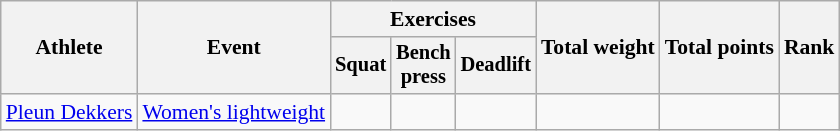<table class=wikitable style="font-size:90%">
<tr>
<th rowspan="2">Athlete</th>
<th rowspan="2">Event</th>
<th colspan="3">Exercises</th>
<th rowspan="2">Total weight</th>
<th rowspan="2">Total points</th>
<th rowspan="2">Rank</th>
</tr>
<tr style="font-size:95%">
<th>Squat</th>
<th>Bench<br>press</th>
<th>Deadlift</th>
</tr>
<tr align=center>
<td align=left><a href='#'>Pleun Dekkers</a></td>
<td align=left><a href='#'>Women's lightweight</a></td>
<td></td>
<td></td>
<td></td>
<td></td>
<td></td>
<td></td>
</tr>
</table>
